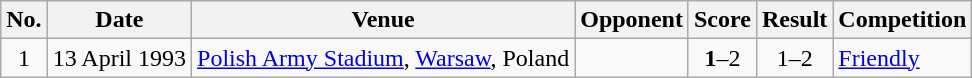<table class="wikitable sortable">
<tr>
<th scope=col>No.</th>
<th scope=col>Date</th>
<th scope=col>Venue</th>
<th scope=col>Opponent</th>
<th scope=col>Score</th>
<th scope=col>Result</th>
<th scope=col>Competition</th>
</tr>
<tr>
<td align=center>1</td>
<td>13 April 1993</td>
<td><a href='#'>Polish Army Stadium</a>, <a href='#'>Warsaw</a>, Poland</td>
<td></td>
<td align=center><strong>1</strong>–2</td>
<td align=center>1–2</td>
<td><a href='#'>Friendly</a></td>
</tr>
</table>
